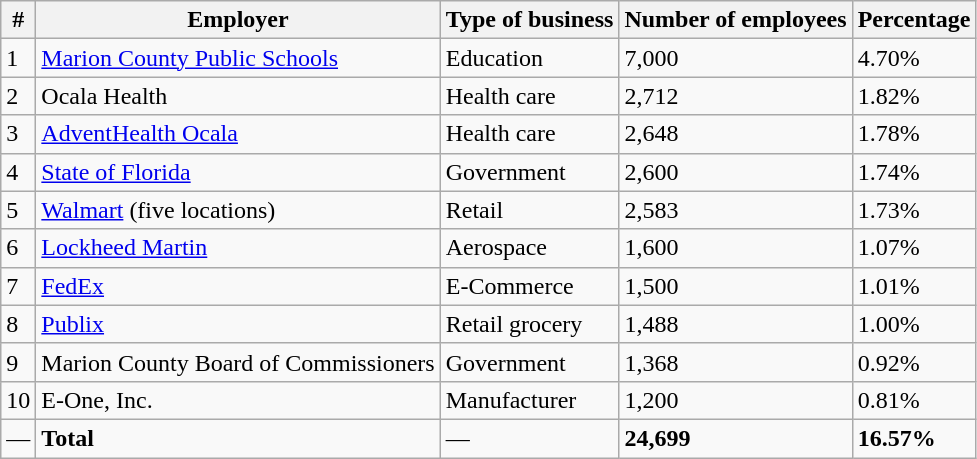<table class="wikitable">
<tr>
<th>#</th>
<th>Employer</th>
<th>Type of business</th>
<th>Number of employees</th>
<th>Percentage</th>
</tr>
<tr>
<td>1</td>
<td><a href='#'>Marion County Public Schools</a></td>
<td>Education</td>
<td>7,000</td>
<td>4.70%</td>
</tr>
<tr>
<td>2</td>
<td>Ocala Health</td>
<td>Health care</td>
<td>2,712</td>
<td>1.82%</td>
</tr>
<tr>
<td>3</td>
<td><a href='#'>AdventHealth Ocala</a></td>
<td>Health care</td>
<td>2,648</td>
<td>1.78%</td>
</tr>
<tr>
<td>4</td>
<td><a href='#'>State of Florida</a></td>
<td>Government</td>
<td>2,600</td>
<td>1.74%</td>
</tr>
<tr>
<td>5</td>
<td><a href='#'>Walmart</a> (five locations)</td>
<td>Retail</td>
<td>2,583</td>
<td>1.73%</td>
</tr>
<tr>
<td>6</td>
<td><a href='#'>Lockheed Martin</a></td>
<td>Aerospace</td>
<td>1,600</td>
<td>1.07%</td>
</tr>
<tr>
<td>7</td>
<td><a href='#'>FedEx</a></td>
<td>E-Commerce</td>
<td>1,500</td>
<td>1.01%</td>
</tr>
<tr>
<td>8</td>
<td><a href='#'>Publix</a></td>
<td>Retail grocery</td>
<td>1,488</td>
<td>1.00%</td>
</tr>
<tr>
<td>9</td>
<td>Marion County Board of Commissioners</td>
<td>Government</td>
<td>1,368</td>
<td>0.92%</td>
</tr>
<tr>
<td>10</td>
<td>E-One, Inc.</td>
<td>Manufacturer</td>
<td>1,200</td>
<td>0.81%</td>
</tr>
<tr>
<td>—</td>
<td><strong>Total</strong></td>
<td>—</td>
<td><strong>24,699</strong></td>
<td><strong>16.57%</strong></td>
</tr>
</table>
